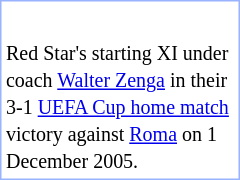<table style="float: right; width: 160px; border: #99B3FF solid 1px">
<tr>
<td><div><br>











</div></td>
</tr>
<tr>
<td><small>Red Star's starting XI under coach <a href='#'>Walter Zenga</a> in their 3-1 <a href='#'>UEFA Cup home match</a> victory against <a href='#'>Roma</a> on 1 December 2005.</small></td>
</tr>
</table>
